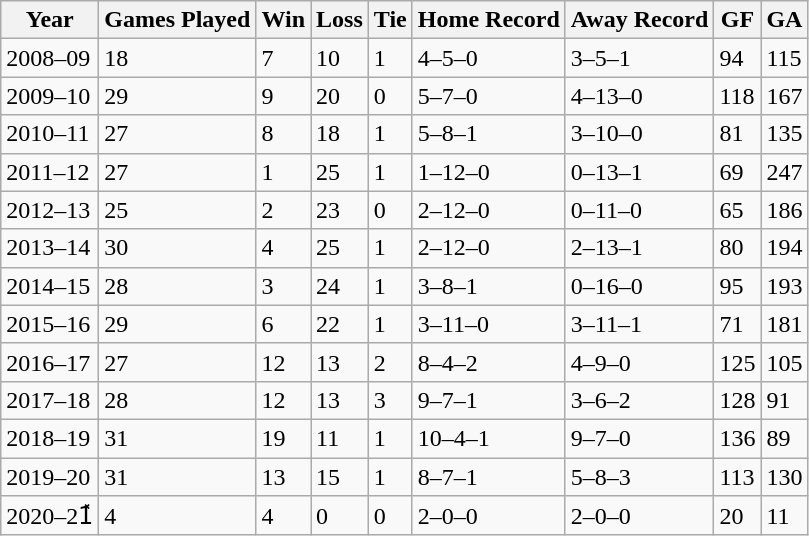<table class="wikitable">
<tr>
<th>Year</th>
<th>Games Played</th>
<th>Win</th>
<th>Loss</th>
<th>Tie</th>
<th>Home Record</th>
<th>Away Record</th>
<th>GF</th>
<th>GA</th>
</tr>
<tr>
<td>2008–09</td>
<td>18</td>
<td>7</td>
<td>10</td>
<td>1</td>
<td>4–5–0</td>
<td>3–5–1</td>
<td>94</td>
<td>115</td>
</tr>
<tr>
<td>2009–10</td>
<td>29</td>
<td>9</td>
<td>20</td>
<td>0</td>
<td>5–7–0</td>
<td>4–13–0</td>
<td>118</td>
<td>167</td>
</tr>
<tr>
<td>2010–11</td>
<td>27</td>
<td>8</td>
<td>18</td>
<td>1</td>
<td>5–8–1</td>
<td>3–10–0</td>
<td>81</td>
<td>135</td>
</tr>
<tr>
<td>2011–12</td>
<td>27</td>
<td>1</td>
<td>25</td>
<td>1</td>
<td>1–12–0</td>
<td>0–13–1</td>
<td>69</td>
<td>247</td>
</tr>
<tr>
<td>2012–13</td>
<td>25</td>
<td>2</td>
<td>23</td>
<td>0</td>
<td>2–12–0</td>
<td>0–11–0</td>
<td>65</td>
<td>186</td>
</tr>
<tr>
<td>2013–14</td>
<td>30</td>
<td>4</td>
<td>25</td>
<td>1</td>
<td>2–12–0</td>
<td>2–13–1</td>
<td>80</td>
<td>194</td>
</tr>
<tr>
<td>2014–15</td>
<td>28</td>
<td>3</td>
<td>24</td>
<td>1</td>
<td>3–8–1</td>
<td>0–16–0</td>
<td>95</td>
<td>193</td>
</tr>
<tr>
<td>2015–16</td>
<td>29</td>
<td>6</td>
<td>22</td>
<td>1</td>
<td>3–11–0</td>
<td>3–11–1</td>
<td>71</td>
<td>181</td>
</tr>
<tr>
<td>2016–17</td>
<td>27</td>
<td>12</td>
<td>13</td>
<td>2</td>
<td>8–4–2</td>
<td>4–9–0</td>
<td>125</td>
<td>105</td>
</tr>
<tr>
<td>2017–18</td>
<td>28</td>
<td>12</td>
<td>13</td>
<td>3</td>
<td>9–7–1</td>
<td>3–6–2</td>
<td>128</td>
<td>91</td>
</tr>
<tr>
<td>2018–19</td>
<td>31</td>
<td>19</td>
<td>11</td>
<td>1</td>
<td>10–4–1</td>
<td>9–7–0</td>
<td>136</td>
<td>89</td>
</tr>
<tr>
<td>2019–20</td>
<td>31</td>
<td>13</td>
<td>15</td>
<td>1</td>
<td>8–7–1</td>
<td>5–8–3</td>
<td>113</td>
<td>130</td>
</tr>
<tr>
<td>2020–21̽</td>
<td>4</td>
<td>4</td>
<td>0</td>
<td>0</td>
<td>2–0–0</td>
<td>2–0–0</td>
<td>20</td>
<td>11</td>
</tr>
</table>
